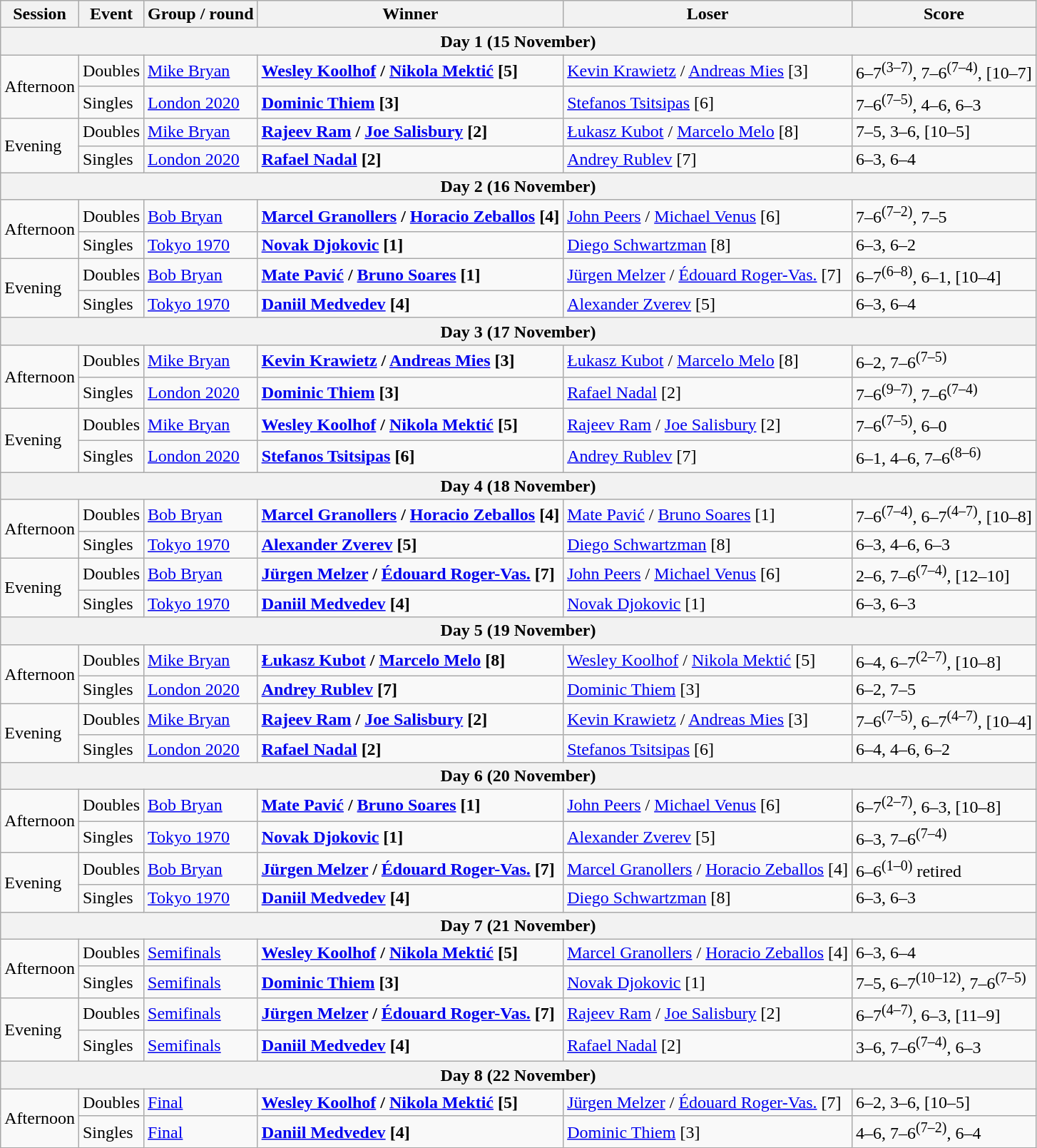<table class="wikitable nowrap">
<tr>
<th>Session</th>
<th>Event</th>
<th>Group / round</th>
<th>Winner</th>
<th>Loser</th>
<th>Score</th>
</tr>
<tr>
<th colspan=6>Day 1 (15 November)</th>
</tr>
<tr>
<td rowspan=2>Afternoon</td>
<td>Doubles</td>
<td><a href='#'>Mike Bryan</a></td>
<td><strong> <a href='#'>Wesley Koolhof</a> /  <a href='#'>Nikola Mektić</a> [5]</strong></td>
<td> <a href='#'>Kevin Krawietz</a> /  <a href='#'>Andreas Mies</a> [3]</td>
<td>6–7<sup>(3–7)</sup>, 7–6<sup>(7–4)</sup>, [10–7]</td>
</tr>
<tr>
<td>Singles</td>
<td><a href='#'>London 2020</a></td>
<td><strong> <a href='#'>Dominic Thiem</a> [3]</strong></td>
<td> <a href='#'>Stefanos Tsitsipas</a> [6]</td>
<td>7–6<sup>(7–5)</sup>, 4–6, 6–3</td>
</tr>
<tr>
<td rowspan=2>Evening</td>
<td>Doubles</td>
<td><a href='#'>Mike Bryan</a></td>
<td><strong> <a href='#'>Rajeev Ram</a> /  <a href='#'>Joe Salisbury</a> [2]</strong></td>
<td> <a href='#'>Łukasz Kubot</a> /  <a href='#'>Marcelo Melo</a> [8]</td>
<td>7–5, 3–6, [10–5]</td>
</tr>
<tr>
<td>Singles</td>
<td><a href='#'>London 2020</a></td>
<td><strong> <a href='#'>Rafael Nadal</a> [2]</strong></td>
<td> <a href='#'>Andrey Rublev</a> [7]</td>
<td>6–3, 6–4</td>
</tr>
<tr>
<th colspan=6>Day 2 (16 November)</th>
</tr>
<tr>
<td rowspan=2>Afternoon</td>
<td>Doubles</td>
<td><a href='#'>Bob Bryan</a></td>
<td><strong> <a href='#'>Marcel Granollers</a> /  <a href='#'>Horacio Zeballos</a> [4]</strong></td>
<td> <a href='#'>John Peers</a> /  <a href='#'>Michael Venus</a> [6]</td>
<td>7–6<sup>(7–2)</sup>, 7–5</td>
</tr>
<tr>
<td>Singles</td>
<td><a href='#'>Tokyo 1970</a></td>
<td><strong> <a href='#'>Novak Djokovic</a> [1]</strong></td>
<td> <a href='#'>Diego Schwartzman</a> [8]</td>
<td>6–3, 6–2</td>
</tr>
<tr>
<td rowspan=2>Evening</td>
<td>Doubles</td>
<td><a href='#'>Bob Bryan</a></td>
<td><strong> <a href='#'>Mate Pavić</a> /  <a href='#'>Bruno Soares</a> [1]</strong></td>
<td> <a href='#'>Jürgen Melzer</a> /  <a href='#'>Édouard Roger-Vas.</a> [7]</td>
<td>6–7<sup>(6–8)</sup>, 6–1, [10–4]</td>
</tr>
<tr>
<td>Singles</td>
<td><a href='#'>Tokyo 1970</a></td>
<td><strong> <a href='#'>Daniil Medvedev</a> [4]</strong></td>
<td> <a href='#'>Alexander Zverev</a> [5]</td>
<td>6–3, 6–4</td>
</tr>
<tr>
<th colspan=6>Day 3 (17 November)</th>
</tr>
<tr>
<td rowspan=2>Afternoon</td>
<td>Doubles</td>
<td><a href='#'>Mike Bryan</a></td>
<td><strong> <a href='#'>Kevin Krawietz</a> /  <a href='#'>Andreas Mies</a> [3]</strong></td>
<td> <a href='#'>Łukasz Kubot</a> /  <a href='#'>Marcelo Melo</a> [8]</td>
<td>6–2, 7–6<sup>(7–5)</sup></td>
</tr>
<tr>
<td>Singles</td>
<td><a href='#'>London 2020</a></td>
<td><strong> <a href='#'>Dominic Thiem</a> [3]</strong></td>
<td> <a href='#'>Rafael Nadal</a> [2]</td>
<td>7–6<sup>(9–7)</sup>, 7–6<sup>(7–4)</sup></td>
</tr>
<tr>
<td rowspan=2>Evening</td>
<td>Doubles</td>
<td><a href='#'>Mike Bryan</a></td>
<td><strong> <a href='#'>Wesley Koolhof</a> /  <a href='#'>Nikola Mektić</a> [5]</strong></td>
<td> <a href='#'>Rajeev Ram</a> /  <a href='#'>Joe Salisbury</a> [2]</td>
<td>7–6<sup>(7–5)</sup>, 6–0</td>
</tr>
<tr>
<td>Singles</td>
<td><a href='#'>London 2020</a></td>
<td><strong> <a href='#'>Stefanos Tsitsipas</a> [6]</strong></td>
<td> <a href='#'>Andrey Rublev</a> [7]</td>
<td>6–1, 4–6, 7–6<sup>(8–6)</sup></td>
</tr>
<tr>
<th colspan=6>Day 4 (18 November)</th>
</tr>
<tr>
<td rowspan=2>Afternoon</td>
<td>Doubles</td>
<td><a href='#'>Bob Bryan</a></td>
<td><strong> <a href='#'>Marcel Granollers</a> /  <a href='#'>Horacio Zeballos</a> [4]</strong></td>
<td> <a href='#'>Mate Pavić</a> /  <a href='#'>Bruno Soares</a> [1]</td>
<td>7–6<sup>(7–4)</sup>, 6–7<sup>(4–7)</sup>, [10–8]</td>
</tr>
<tr>
<td>Singles</td>
<td><a href='#'>Tokyo 1970</a></td>
<td><strong> <a href='#'>Alexander Zverev</a> [5]</strong></td>
<td> <a href='#'>Diego Schwartzman</a> [8]</td>
<td>6–3, 4–6, 6–3</td>
</tr>
<tr>
<td rowspan=2>Evening</td>
<td>Doubles</td>
<td><a href='#'>Bob Bryan</a></td>
<td><strong> <a href='#'>Jürgen Melzer</a> /  <a href='#'>Édouard Roger-Vas.</a> [7]</strong></td>
<td> <a href='#'>John Peers</a> /  <a href='#'>Michael Venus</a> [6]</td>
<td>2–6, 7–6<sup>(7–4)</sup>, [12–10]</td>
</tr>
<tr>
<td>Singles</td>
<td><a href='#'>Tokyo 1970</a></td>
<td><strong> <a href='#'>Daniil Medvedev</a> [4]</strong></td>
<td> <a href='#'>Novak Djokovic</a> [1]</td>
<td>6–3, 6–3</td>
</tr>
<tr>
<th colspan=6>Day 5 (19 November)</th>
</tr>
<tr>
<td rowspan=2>Afternoon</td>
<td>Doubles</td>
<td><a href='#'>Mike Bryan</a></td>
<td><strong> <a href='#'>Łukasz Kubot</a> /  <a href='#'>Marcelo Melo</a> [8]</strong></td>
<td> <a href='#'>Wesley Koolhof</a> /  <a href='#'>Nikola Mektić</a> [5]</td>
<td>6–4, 6–7<sup>(2–7)</sup>, [10–8]</td>
</tr>
<tr>
<td>Singles</td>
<td><a href='#'>London 2020</a></td>
<td><strong> <a href='#'>Andrey Rublev</a> [7]</strong></td>
<td> <a href='#'>Dominic Thiem</a> [3]</td>
<td>6–2, 7–5</td>
</tr>
<tr>
<td rowspan=2>Evening</td>
<td>Doubles</td>
<td><a href='#'>Mike Bryan</a></td>
<td><strong> <a href='#'>Rajeev Ram</a> /  <a href='#'>Joe Salisbury</a> [2]</strong></td>
<td> <a href='#'>Kevin Krawietz</a> /  <a href='#'>Andreas Mies</a> [3]</td>
<td>7–6<sup>(7–5)</sup>, 6–7<sup>(4–7)</sup>, [10–4]</td>
</tr>
<tr>
<td>Singles</td>
<td><a href='#'>London 2020</a></td>
<td><strong> <a href='#'>Rafael Nadal</a> [2]</strong></td>
<td> <a href='#'>Stefanos Tsitsipas</a> [6]</td>
<td>6–4, 4–6, 6–2</td>
</tr>
<tr>
<th colspan=6>Day 6 (20 November)</th>
</tr>
<tr>
<td rowspan=2>Afternoon</td>
<td>Doubles</td>
<td><a href='#'>Bob Bryan</a></td>
<td><strong> <a href='#'>Mate Pavić</a> /  <a href='#'>Bruno Soares</a> [1]</strong></td>
<td> <a href='#'>John Peers</a> /  <a href='#'>Michael Venus</a> [6]</td>
<td>6–7<sup>(2–7)</sup>, 6–3, [10–8]</td>
</tr>
<tr>
<td>Singles</td>
<td><a href='#'>Tokyo 1970</a></td>
<td><strong> <a href='#'>Novak Djokovic</a> [1]</strong></td>
<td> <a href='#'>Alexander Zverev</a> [5]</td>
<td>6–3, 7–6<sup>(7–4)</sup></td>
</tr>
<tr>
<td rowspan=2>Evening</td>
<td>Doubles</td>
<td><a href='#'>Bob Bryan</a></td>
<td><strong> <a href='#'>Jürgen Melzer</a> /  <a href='#'>Édouard Roger-Vas.</a> [7]</strong></td>
<td> <a href='#'>Marcel Granollers</a> /  <a href='#'>Horacio Zeballos</a> [4]</td>
<td>6–6<sup>(1–0)</sup> retired</td>
</tr>
<tr>
<td>Singles</td>
<td><a href='#'>Tokyo 1970</a></td>
<td><strong> <a href='#'>Daniil Medvedev</a> [4]</strong></td>
<td> <a href='#'>Diego Schwartzman</a> [8]</td>
<td>6–3, 6–3</td>
</tr>
<tr>
<th colspan=6>Day 7 (21 November)</th>
</tr>
<tr>
<td rowspan=2>Afternoon</td>
<td>Doubles</td>
<td><a href='#'>Semifinals</a></td>
<td><strong> <a href='#'>Wesley Koolhof</a> /  <a href='#'>Nikola Mektić</a> [5]</strong></td>
<td> <a href='#'>Marcel Granollers</a> /  <a href='#'>Horacio Zeballos</a> [4]</td>
<td>6–3, 6–4</td>
</tr>
<tr>
<td>Singles</td>
<td><a href='#'>Semifinals</a></td>
<td><strong> <a href='#'>Dominic Thiem</a> [3]</strong></td>
<td> <a href='#'>Novak Djokovic</a> [1]</td>
<td>7–5, 6–7<sup>(10–12)</sup>, 7–6<sup>(7–5)</sup></td>
</tr>
<tr>
<td rowspan=2>Evening</td>
<td>Doubles</td>
<td><a href='#'>Semifinals</a></td>
<td><strong> <a href='#'>Jürgen Melzer</a> /  <a href='#'>Édouard Roger-Vas.</a> [7]</strong></td>
<td> <a href='#'>Rajeev Ram</a> /  <a href='#'>Joe Salisbury</a> [2]</td>
<td>6–7<sup>(4–7)</sup>, 6–3, [11–9]</td>
</tr>
<tr>
<td>Singles</td>
<td><a href='#'>Semifinals</a></td>
<td> <strong><a href='#'>Daniil Medvedev</a> [4]</strong></td>
<td> <a href='#'>Rafael Nadal</a> [2]</td>
<td>3–6, 7–6<sup>(7–4)</sup>, 6–3</td>
</tr>
<tr>
<th colspan=6>Day 8 (22 November)</th>
</tr>
<tr>
<td rowspan=2>Afternoon</td>
<td>Doubles</td>
<td><a href='#'>Final</a></td>
<td><strong> <a href='#'>Wesley Koolhof</a> /  <a href='#'>Nikola Mektić</a> [5]</strong></td>
<td> <a href='#'>Jürgen Melzer</a> /  <a href='#'>Édouard Roger-Vas.</a> [7]</td>
<td>6–2, 3–6, [10–5]</td>
</tr>
<tr>
<td>Singles</td>
<td><a href='#'>Final</a></td>
<td> <strong><a href='#'>Daniil Medvedev</a> [4]</strong></td>
<td> <a href='#'>Dominic Thiem</a> [3]</td>
<td>4–6, 7–6<sup>(7–2)</sup>, 6–4</td>
</tr>
</table>
